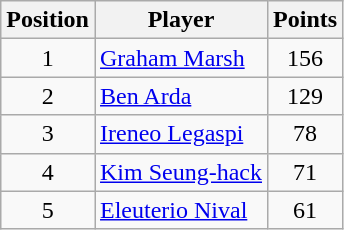<table class=wikitable>
<tr>
<th>Position</th>
<th>Player</th>
<th>Points</th>
</tr>
<tr>
<td align=center>1</td>
<td> <a href='#'>Graham Marsh</a></td>
<td align=center>156</td>
</tr>
<tr>
<td align=center>2</td>
<td> <a href='#'>Ben Arda</a></td>
<td align=center>129</td>
</tr>
<tr>
<td align=center>3</td>
<td> <a href='#'>Ireneo Legaspi</a></td>
<td align=center>78</td>
</tr>
<tr>
<td align=center>4</td>
<td> <a href='#'>Kim Seung-hack</a></td>
<td align=center>71</td>
</tr>
<tr>
<td align=center>5</td>
<td> <a href='#'>Eleuterio Nival</a></td>
<td align=center>61</td>
</tr>
</table>
